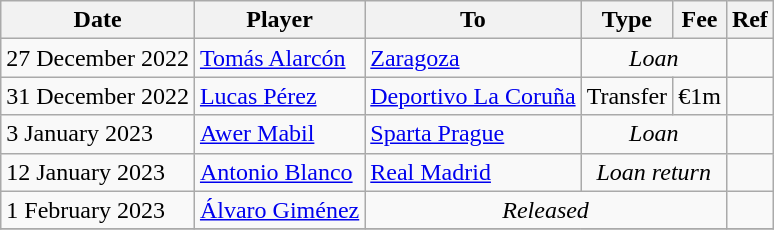<table class="wikitable">
<tr>
<th>Date</th>
<th>Player</th>
<th>To</th>
<th>Type</th>
<th>Fee</th>
<th>Ref</th>
</tr>
<tr>
<td>27 December 2022</td>
<td> <a href='#'>Tomás Alarcón</a></td>
<td><a href='#'>Zaragoza</a></td>
<td colspan=2 align=center><em>Loan</em></td>
<td align=center></td>
</tr>
<tr>
<td>31 December 2022</td>
<td> <a href='#'>Lucas Pérez</a></td>
<td><a href='#'>Deportivo La Coruña</a></td>
<td align=center>Transfer</td>
<td align=center>€1m</td>
<td align=center></td>
</tr>
<tr>
<td>3 January 2023</td>
<td> <a href='#'>Awer Mabil</a></td>
<td> <a href='#'>Sparta Prague</a></td>
<td colspan=2 align=center><em>Loan</em></td>
<td align=center></td>
</tr>
<tr>
<td>12 January 2023</td>
<td> <a href='#'>Antonio Blanco</a></td>
<td><a href='#'>Real Madrid</a></td>
<td colspan=2 align=center><em>Loan return</em></td>
<td align=center></td>
</tr>
<tr>
<td>1 February 2023</td>
<td> <a href='#'>Álvaro Giménez</a></td>
<td colspan=3 align=center><em>Released</em></td>
<td align=center></td>
</tr>
<tr>
</tr>
</table>
